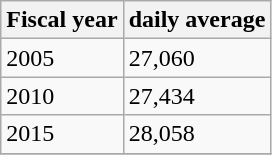<table class="wikitable">
<tr>
<th>Fiscal year</th>
<th>daily average</th>
</tr>
<tr>
<td>2005</td>
<td>27,060</td>
</tr>
<tr>
<td>2010</td>
<td>27,434</td>
</tr>
<tr>
<td>2015</td>
<td>28,058</td>
</tr>
<tr>
</tr>
</table>
